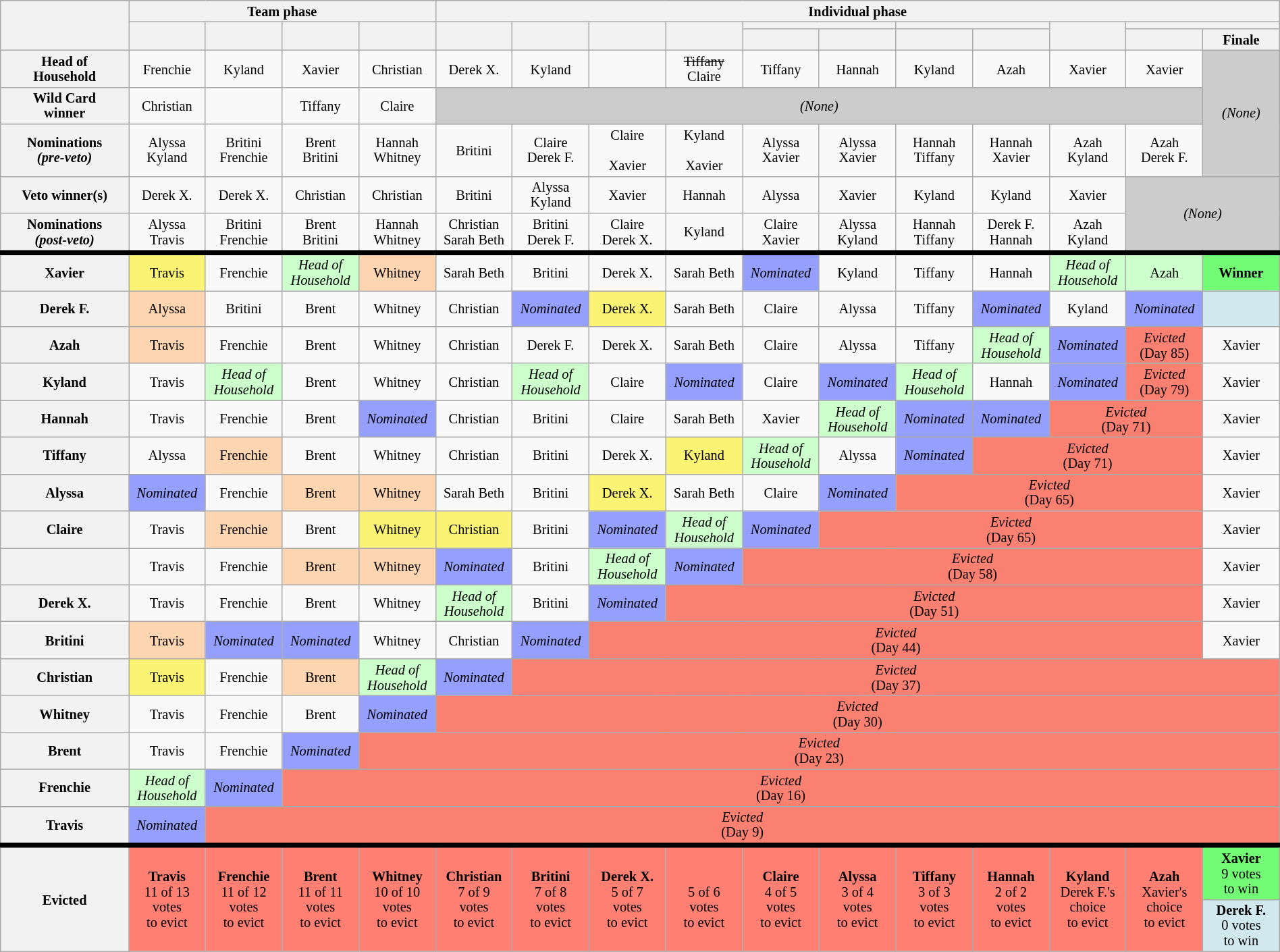<table class="wikitable" style="text-align:center; line-height:15px; font-size:85%; width:100%;">
<tr>
<th rowspan="3"></th>
<th colspan="4">Team phase</th>
<th colspan="11">Individual phase</th>
</tr>
<tr>
<th scope="col" rowspan="2" style="width:6%"></th>
<th scope="col" rowspan="2" style="width:6%"></th>
<th scope="col" rowspan="2" style="width:6%"></th>
<th scope="col" rowspan="2" style="width:6%"></th>
<th scope="col" rowspan="2" style="width:6%"></th>
<th scope="col" rowspan="2" style="width:6%"></th>
<th scope="col" rowspan="2" style="width:6%"></th>
<th scope="col" rowspan="2" style="width:6%"></th>
<th scope="colgroup" colspan="2"></th>
<th scope="colgroup" colspan="2"></th>
<th scope="col" rowspan="2" style="width:6%"></th>
<th scope="colgroup" colspan="2"></th>
</tr>
<tr>
<th scope="col" style="width:6%;"></th>
<th scope="col" style="width:6%;"></th>
<th scope="col" style="width:6%;"></th>
<th scope="col" style="width:6%;"></th>
<th scope="col" style="width:6%;"></th>
<th scope="col" style="width:6%;">Finale</th>
</tr>
<tr style="height:35px">
<th scope="row">Head of<br>Household</th>
<td>Frenchie</td>
<td>Kyland</td>
<td>Xavier</td>
<td>Christian</td>
<td>Derek X.</td>
<td>Kyland</td>
<td></td>
<td><s>Tiffany</s><br>Claire</td>
<td>Tiffany</td>
<td>Hannah</td>
<td>Kyland</td>
<td>Azah</td>
<td>Xavier</td>
<td>Xavier</td>
<td rowspan="3" bgcolor="#ccc"><em>(None)</em></td>
</tr>
<tr style="height:35px">
<th scope="row">Wild Card<br>winner</th>
<td>Christian</td>
<td></td>
<td>Tiffany</td>
<td>Claire</td>
<td colspan="10" bgcolor=#ccc><em>(None)</em></td>
</tr>
<tr style="height:35px">
<th scope="row">Nominations<br><em>(pre-veto)</em></th>
<td>Alyssa<br>Kyland</td>
<td>Britini<br>Frenchie</td>
<td>Brent<br>Britini</td>
<td>Hannah<br>Whitney</td>
<td>Britini<br></td>
<td>Claire<br>Derek F.</td>
<td>Claire<br><s></s><br>Xavier</td>
<td>Kyland<br><br>Xavier</td>
<td>Alyssa<br>Xavier</td>
<td>Alyssa<br>Xavier</td>
<td>Hannah<br>Tiffany</td>
<td>Hannah<br>Xavier</td>
<td>Azah<br>Kyland</td>
<td>Azah<br>Derek F.</td>
</tr>
<tr style="height:35px">
<th scope="row">Veto winner(s)</th>
<td>Derek X.</td>
<td>Derek X.</td>
<td>Christian</td>
<td>Christian</td>
<td>Britini</td>
<td>Alyssa<br>Kyland</td>
<td>Xavier</td>
<td>Hannah</td>
<td>Alyssa</td>
<td>Xavier</td>
<td>Kyland</td>
<td>Kyland</td>
<td>Xavier</td>
<td rowspan="2" colspan="2" bgcolor="#ccc"><em>(None)</em></td>
</tr>
<tr style="height:35px">
<th scope="row">Nominations<br><em>(post-veto)</em></th>
<td>Alyssa<br>Travis</td>
<td>Britini<br>Frenchie</td>
<td>Brent<br>Britini</td>
<td>Hannah<br>Whitney</td>
<td>Christian<br>Sarah Beth</td>
<td>Britini<br>Derek F.</td>
<td>Claire<br>Derek X.</td>
<td>Kyland<br></td>
<td>Claire<br> Xavier</td>
<td>Alyssa<br>Kyland</td>
<td>Hannah<br>Tiffany</td>
<td>Derek F.<br>Hannah</td>
<td>Azah<br>Kyland</td>
</tr>
<tr style="border-top:5px solid; height:35px">
<th scope="row">Xavier</th>
<td style="background:#FBF373">Travis</td>
<td>Frenchie</td>
<td style="background:#CCFFCC;"><em>Head of<br>Household</em></td>
<td style="background:#FDD5B1">Whitney</td>
<td>Sarah Beth</td>
<td>Britini</td>
<td>Derek X.</td>
<td>Sarah Beth</td>
<td style="background:#959FFD"><em>Nominated</em></td>
<td>Kyland</td>
<td>Tiffany</td>
<td>Hannah</td>
<td style="background:#CCFFCC;"><em>Head of<br>Household</em></td>
<td style="background:#CCFFCC;">Azah</td>
<td style="background:#73FB76"><strong>Winner</strong></td>
</tr>
<tr style="height:35px">
<th scope="row">Derek F.</th>
<td style="background:#FDD5B1">Alyssa</td>
<td>Britini</td>
<td>Brent</td>
<td>Whitney</td>
<td>Christian</td>
<td style="background:#959FFD"><em>Nominated</em></td>
<td style="background:#FBF373">Derek X.</td>
<td>Sarah Beth</td>
<td>Claire</td>
<td>Alyssa</td>
<td>Tiffany</td>
<td style="background:#959FFD"><em>Nominated</em></td>
<td>Kyland</td>
<td style="background:#959FFD"><em>Nominated</em></td>
<td style="background:#D1E8EF"></td>
</tr>
<tr style="height:35px">
<th scope="row">Azah</th>
<td style="background:#FDD5B1">Travis</td>
<td>Frenchie</td>
<td>Brent</td>
<td>Whitney</td>
<td>Christian</td>
<td>Derek F.</td>
<td>Derek X.</td>
<td>Sarah Beth</td>
<td>Claire</td>
<td>Alyssa</td>
<td>Tiffany</td>
<td style="background:#CCFFCC;"><em>Head of<br>Household</em></td>
<td style="background:#959FFD"><em>Nominated</em></td>
<td style="background:salmon"><em>Evicted</em><br>(Day 85)</td>
<td>Xavier</td>
</tr>
<tr style="height:35px">
<th scope="row">Kyland</th>
<td>Travis</td>
<td style="background:#CCFFCC;"><em>Head of<br>Household</em></td>
<td>Brent</td>
<td>Whitney</td>
<td>Christian</td>
<td style="background:#CCFFCC;"><em>Head of<br>Household</em></td>
<td>Claire</td>
<td style="background:#959FFD"><em>Nominated</em></td>
<td>Claire</td>
<td style="background:#959FFD"><em>Nominated</em></td>
<td style="background:#CCFFCC;"><em>Head of<br>Household</em></td>
<td>Hannah</td>
<td style="background:#959FFD"><em>Nominated</em></td>
<td style="background:salmon"><em>Evicted</em><br>(Day 79)</td>
<td>Xavier</td>
</tr>
<tr style="height:35px">
<th scope="row">Hannah</th>
<td>Travis</td>
<td>Frenchie</td>
<td>Brent</td>
<td style="background:#959FFD"><em>Nominated</em></td>
<td>Christian</td>
<td>Britini</td>
<td>Claire</td>
<td>Sarah Beth</td>
<td>Xavier</td>
<td style="background:#CCFFCC;"><em>Head of<br>Household</em></td>
<td style="background:#959FFD"><em>Nominated</em></td>
<td style="background:#959FFD"><em>Nominated</em></td>
<td colspan="2" style="background:salmon"><em>Evicted</em><br>(Day 71)</td>
<td>Xavier</td>
</tr>
<tr style="height:35px">
<th scope="row">Tiffany</th>
<td>Alyssa</td>
<td style="background:#FDD5B1">Frenchie</td>
<td>Brent</td>
<td>Whitney</td>
<td>Christian</td>
<td>Britini</td>
<td>Derek X.</td>
<td style="background:#FBF373">Kyland</td>
<td style="background:#CCFFCC;"><em>Head of<br>Household</em></td>
<td>Alyssa</td>
<td style="background:#959FFD"><em>Nominated</em></td>
<td colspan="3" style="background:salmon"><em>Evicted</em><br>(Day 71)</td>
<td>Xavier</td>
</tr>
<tr style="height:35px">
<th scope="row">Alyssa</th>
<td style="background:#959FFD"><em>Nominated</em></td>
<td>Frenchie</td>
<td style="background:#FDD5B1">Brent</td>
<td style="background:#FDD5B1">Whitney</td>
<td>Sarah Beth</td>
<td>Britini</td>
<td style="background:#FBF373">Derek X.</td>
<td>Sarah Beth</td>
<td>Claire</td>
<td style="background:#959FFD"><em>Nominated</em></td>
<td colspan="4" style="background:salmon"><em>Evicted</em><br>(Day 65)</td>
<td>Xavier</td>
</tr>
<tr style="height:35px">
<th scope="row">Claire</th>
<td>Travis</td>
<td style="background:#FDD5B1">Frenchie</td>
<td>Brent</td>
<td style="background:#FBF373">Whitney</td>
<td style="background:#FBF373">Christian</td>
<td>Britini</td>
<td style="background:#959FFD"><em>Nominated</em></td>
<td style="background:#CCFFCC;"><em>Head of<br>Household</em></td>
<td style="background:#959FFD"><em>Nominated</em></td>
<td colspan="5" style="background:salmon"><em>Evicted</em><br>(Day 65)</td>
<td>Xavier</td>
</tr>
<tr style="height:35px">
<th scope="row"></th>
<td>Travis</td>
<td>Frenchie</td>
<td style="background:#FDD5B1">Brent</td>
<td style="background:#FDD5B1">Whitney</td>
<td style="background:#959FFD"><em>Nominated</em></td>
<td>Britini</td>
<td style="background:#CCFFCC;"><em>Head of<br>Household</em></td>
<td style="background:#959FFD"><em>Nominated</em></td>
<td colspan="6" style="background:salmon"><em>Evicted</em><br>(Day 58)</td>
<td>Xavier</td>
</tr>
<tr style="height:35px">
<th scope="row">Derek X.</th>
<td>Travis</td>
<td>Frenchie</td>
<td>Brent</td>
<td>Whitney</td>
<td style="background:#CCFFCC;"><em>Head of<br>Household</em></td>
<td>Britini</td>
<td style="background:#959FFD"><em>Nominated</em></td>
<td colspan="7" style="background:salmon"><em>Evicted</em><br>(Day 51)</td>
<td>Xavier</td>
</tr>
<tr style="height:35px">
<th scope="row">Britini</th>
<td style="background:#FDD5B1">Travis</td>
<td style="background:#959FFD"><em>Nominated</em></td>
<td style="background:#959FFD"><em>Nominated</em></td>
<td>Whitney</td>
<td>Christian</td>
<td style="background:#959FFD"><em>Nominated</em></td>
<td colspan="8" style="background:salmon"><em>Evicted</em><br>(Day 44)</td>
<td>Xavier</td>
</tr>
<tr style="height:35px">
<th scope="row">Christian</th>
<td style="background:#FBF373">Travis</td>
<td>Frenchie</td>
<td style="background:#FDD5B1">Brent</td>
<td style="background:#CCFFCC;"><em>Head of<br>Household</em></td>
<td style="background:#959FFD"><em>Nominated</em></td>
<td colspan="10" style="background:salmon"><em>Evicted</em><br>(Day 37)</td>
</tr>
<tr style="height:35px">
<th scope="row">Whitney</th>
<td>Travis</td>
<td>Frenchie</td>
<td>Brent</td>
<td style="background:#959FFD"><em>Nominated</em></td>
<td colspan="11" style="background:salmon"><em>Evicted</em><br>(Day 30)</td>
</tr>
<tr style="height:35px">
<th scope="row">Brent</th>
<td>Travis</td>
<td>Frenchie</td>
<td style="background:#959FFD"><em>Nominated</em></td>
<td colspan="12" style="background:salmon"><em>Evicted</em><br>(Day 23)</td>
</tr>
<tr style="height:35px">
<th scope="row">Frenchie</th>
<td style="background:#CCFFCC;"><em>Head of<br>Household</em></td>
<td style="background:#959FFD"><em>Nominated</em></td>
<td colspan="13" style="background:salmon"><em>Evicted</em><br>(Day 16)</td>
</tr>
<tr style="height:35px">
<th scope="row">Travis</th>
<td style="background:#959FFD"><em>Nominated</em></td>
<td colspan="14" style="background:salmon"><em>Evicted</em><br>(Day 9)</td>
</tr>
<tr style="border-top:5px solid">
<th scope="rowgroup" rowspan="2">Evicted</th>
<td rowspan="2" style="background:#ff8072"><strong>Travis</strong><br>11 of 13<br>votes<br>to evict</td>
<td rowspan="2" style="background:#ff8072"><strong>Frenchie</strong><br>11 of 12<br>votes<br>to evict</td>
<td rowspan="2" style="background:#ff8072"><strong>Brent</strong><br>11 of 11<br>votes<br>to evict</td>
<td rowspan="2" style="background:#ff8072"><strong>Whitney</strong><br>10 of 10<br>votes<br>to evict</td>
<td rowspan="2" style="background:#ff8072"><strong>Christian</strong><br>7 of 9<br>votes<br>to evict</td>
<td rowspan="2" style="background:#ff8072"><strong>Britini</strong><br>7 of 8<br>votes<br>to evict</td>
<td rowspan="2" style="background:#ff8072"><strong>Derek X.</strong><br>5 of 7<br>votes<br>to evict</td>
<td rowspan="2" style="background:#ff8072"><br>5 of 6<br>votes<br>to evict</td>
<td rowspan="2" style="background:#ff8072"><strong>Claire</strong><br>4 of 5<br>votes<br>to evict</td>
<td rowspan="2" style="background:#ff8072"><strong>Alyssa</strong><br>3 of 4<br>votes<br>to evict</td>
<td rowspan="2" style="background:#ff8072"><strong>Tiffany</strong><br>3 of 3<br>votes<br>to evict</td>
<td rowspan="2" style="background:#ff8072"><strong>Hannah</strong><br>2 of 2<br>votes<br>to evict</td>
<td rowspan="2" style="background:#ff8072"><strong>Kyland</strong><br>Derek F.'s<br>choice<br>to evict</td>
<td rowspan="2" style="background:#ff8072"><strong>Azah</strong><br>Xavier's<br>choice<br>to evict</td>
<td style="background:#73FB76"><strong>Xavier</strong><br>9 votes<br>to win</td>
</tr>
<tr>
<td style="background:#D1E8EF"><strong>Derek F.</strong><br>0 votes<br>to win</td>
</tr>
</table>
